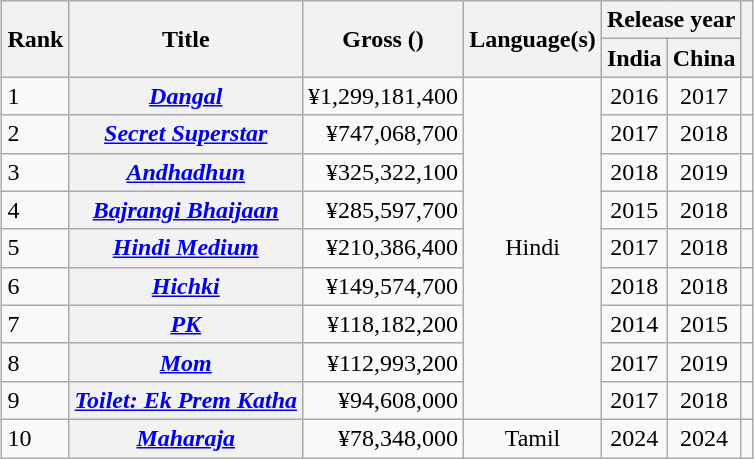<table class="wikitable sortable plainrowheaders" style="margin:auto; margin:auto;">
<tr>
<th rowspan="2">Rank</th>
<th rowspan="2">Title</th>
<th rowspan="2">Gross ()</th>
<th rowspan="2">Language(s)</th>
<th colspan="2">Release year</th>
<th rowspan="2" class="unsortable"></th>
</tr>
<tr>
<th>India</th>
<th>China</th>
</tr>
<tr>
<td>1</td>
<th scope="row"><em><a href='#'>Dangal</a></em></th>
<td style="text-align:right">¥1,299,181,400</td>
<td rowspan="9" style="text-align:center;">Hindi</td>
<td style="text-align:center;">2016</td>
<td style="text-align:center;">2017</td>
<td style="text-align:center;"></td>
</tr>
<tr>
<td>2</td>
<th scope="row"><em><a href='#'>Secret Superstar</a></em></th>
<td style="text-align:right">¥747,068,700</td>
<td style="text-align:center;">2017</td>
<td style="text-align:center;">2018</td>
<td style="text-align:center;"></td>
</tr>
<tr>
<td>3</td>
<th scope="row"><em><a href='#'>Andhadhun</a></em></th>
<td style="text-align:right">¥325,322,100</td>
<td style="text-align:center;">2018</td>
<td style="text-align:center;">2019</td>
<td style="text-align:center;"></td>
</tr>
<tr>
<td>4</td>
<th scope="row"><em><a href='#'>Bajrangi Bhaijaan</a></em></th>
<td style="text-align:right">¥285,597,700</td>
<td style="text-align:center;">2015</td>
<td style="text-align:center;">2018</td>
<td style="text-align:center;"></td>
</tr>
<tr>
<td>5</td>
<th scope="row"><em><a href='#'>Hindi Medium</a></em></th>
<td style="text-align:right">¥210,386,400</td>
<td style="text-align:center;">2017</td>
<td style="text-align:center;">2018</td>
<td style="text-align:center;"></td>
</tr>
<tr>
<td>6</td>
<th scope="row"><em><a href='#'>Hichki</a></em></th>
<td style="text-align:right">¥149,574,700</td>
<td style="text-align:center;">2018</td>
<td style="text-align:center;">2018</td>
<td style="text-align:center;"></td>
</tr>
<tr>
<td>7</td>
<th scope="row"><em><a href='#'>PK</a></em></th>
<td style="text-align:right">¥118,182,200</td>
<td style="text-align:center;">2014</td>
<td style="text-align:center;">2015</td>
<td style="text-align:center;"></td>
</tr>
<tr>
<td>8</td>
<th scope="row"><em><a href='#'>Mom</a></em></th>
<td style="text-align:right">¥112,993,200</td>
<td style="text-align:center;">2017</td>
<td style="text-align:center;">2019</td>
<td style="text-align:center;"></td>
</tr>
<tr>
<td>9</td>
<th scope="row"><em><a href='#'>Toilet: Ek Prem Katha</a></em></th>
<td style="text-align:right">¥94,608,000</td>
<td style="text-align:center;">2017</td>
<td style="text-align:center;">2018</td>
<td style="text-align:center;"></td>
</tr>
<tr>
<td>10</td>
<th scope="row"><em><a href='#'>Maharaja</a></em></th>
<td style="text-align:right">¥78,348,000</td>
<td style="text-align:center;">Tamil</td>
<td style="text-align:center;">2024</td>
<td style="text-align:center;">2024</td>
<td style="text-align:center;"></td>
</tr>
</table>
